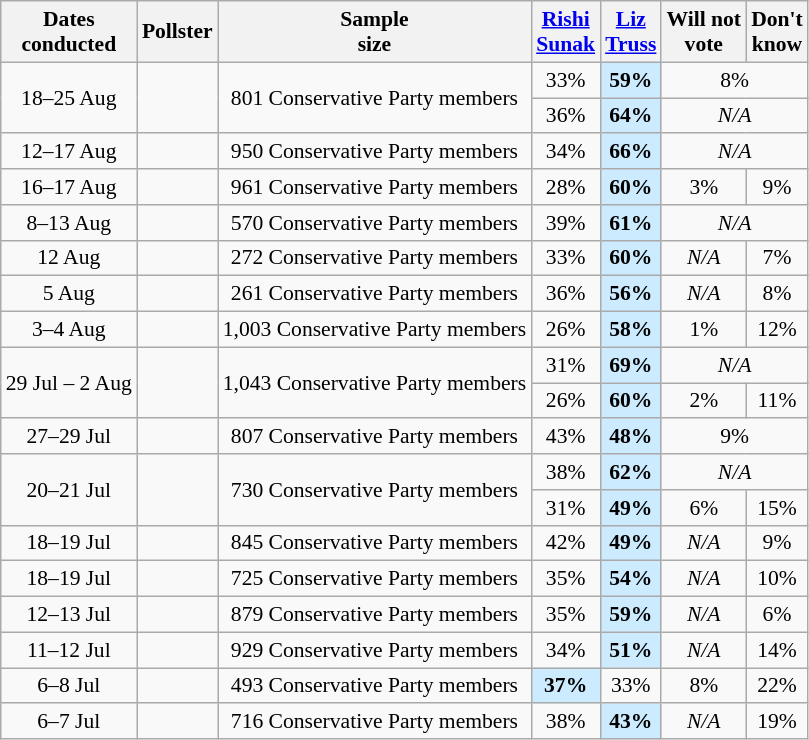<table class="wikitable" style="font-size:90%;text-align:center">
<tr>
<th>Dates<br>conducted</th>
<th>Pollster</th>
<th>Sample<br>size</th>
<th><a href='#'>Rishi<br>Sunak</a></th>
<th><a href='#'>Liz<br>Truss</a></th>
<th>Will not<br>vote</th>
<th>Don't<br>know</th>
</tr>
<tr>
<td rowspan="2">18–25 Aug</td>
<td rowspan="2"></td>
<td rowspan="2">801 Conservative Party members</td>
<td>33%</td>
<td style="background:#CCEBFF;color:black;"><strong>59%</strong></td>
<td colspan="2">8%</td>
</tr>
<tr>
<td>36%</td>
<td style="background:#CCEBFF;color:black;"><strong>64%</strong></td>
<td colspan="2"><em>N/A</em></td>
</tr>
<tr>
<td>12–17 Aug</td>
<td></td>
<td>950 Conservative Party members</td>
<td>34%</td>
<td style="background:#CCEBFF;color:black;"><strong>66%</strong></td>
<td colspan="2"><em>N/A</em></td>
</tr>
<tr>
<td>16–17 Aug</td>
<td></td>
<td>961 Conservative Party members</td>
<td>28%</td>
<td style="background:#CCEBFF;color:black;"><strong>60%</strong></td>
<td>3%</td>
<td>9%</td>
</tr>
<tr>
<td>8–13 Aug</td>
<td></td>
<td>570 Conservative Party members</td>
<td>39%</td>
<td style="background:#CCEBFF;color:black;"><strong>61%</strong></td>
<td colspan="2"><em>N/A</em></td>
</tr>
<tr>
<td>12 Aug</td>
<td> </td>
<td>272 Conservative Party members</td>
<td>33%</td>
<td style="background:#CCEBFF;color:black;"><strong>60%</strong></td>
<td><em>N/A</em></td>
<td>7%</td>
</tr>
<tr>
<td>5 Aug</td>
<td> </td>
<td>261 Conservative Party members</td>
<td>36%</td>
<td style="background:#CCEBFF;color:black;"><strong>56%</strong></td>
<td><em>N/A</em></td>
<td>8%</td>
</tr>
<tr>
<td>3–4 Aug</td>
<td></td>
<td>1,003 Conservative Party members</td>
<td>26%</td>
<td style="background:#CCEBFF;color:black;"><strong>58%</strong></td>
<td>1%</td>
<td>12%</td>
</tr>
<tr>
<td rowspan="2">29 Jul – 2 Aug</td>
<td rowspan="2"></td>
<td rowspan="2">1,043 Conservative Party members</td>
<td>31%</td>
<td style="background:#CCEBFF;color:black;"><strong>69%</strong></td>
<td colspan="2"><em>N/A</em></td>
</tr>
<tr>
<td>26%</td>
<td style="background:#CCEBFF;color:black;"><strong>60%</strong></td>
<td>2%</td>
<td>11%</td>
</tr>
<tr>
<td>27–29 Jul</td>
<td> </td>
<td>807 Conservative Party members</td>
<td>43%</td>
<td style="background:#CCEBFF;color:black;"><strong>48%</strong></td>
<td colspan="2">9%</td>
</tr>
<tr>
<td rowspan="2">20–21 Jul</td>
<td rowspan="2"></td>
<td rowspan="2">730 Conservative Party members</td>
<td>38%</td>
<td style="background:#CCEBFF;color:black;"><strong>62%</strong></td>
<td colspan="2"><em>N/A</em></td>
</tr>
<tr>
<td>31%</td>
<td style="background:#CCEBFF;color:black;"><strong>49%</strong></td>
<td>6%</td>
<td>15%</td>
</tr>
<tr>
<td>18–19 Jul</td>
<td></td>
<td>845 Conservative Party members</td>
<td>42%</td>
<td style="background:#CCEBFF;color:black;"><strong>49%</strong></td>
<td><em>N/A</em></td>
<td>9%</td>
</tr>
<tr>
<td>18–19 Jul</td>
<td></td>
<td>725 Conservative Party members</td>
<td>35%</td>
<td style="background:#CCEBFF;color:black;"><strong>54%</strong></td>
<td><em>N/A</em></td>
<td>10%</td>
</tr>
<tr>
<td>12–13 Jul</td>
<td></td>
<td>879 Conservative Party members</td>
<td>35%</td>
<td style="background:#CCEBFF;color:black;"><strong>59%</strong></td>
<td><em>N/A</em></td>
<td>6%</td>
</tr>
<tr>
<td>11–12 Jul</td>
<td></td>
<td>929 Conservative Party members</td>
<td>34%</td>
<td style="background:#CCEBFF;color:black;"><strong>51%</strong></td>
<td><em>N/A</em></td>
<td>14%</td>
</tr>
<tr>
<td>6–8 Jul</td>
<td></td>
<td>493 Conservative Party members</td>
<td style="background:#CCEBFF;color:black;"><strong>37%</strong></td>
<td>33%</td>
<td>8%</td>
<td>22%</td>
</tr>
<tr>
<td>6–7 Jul</td>
<td></td>
<td>716 Conservative Party members</td>
<td>38%</td>
<td style="background:#CCEBFF;color:black;"><strong>43%</strong></td>
<td><em>N/A</em></td>
<td>19%</td>
</tr>
</table>
